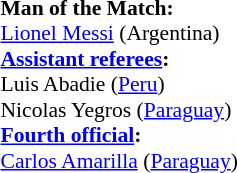<table width=50% style="font-size: 90%">
<tr>
<td><br><strong>Man of the Match:</strong>
<br><a href='#'>Lionel Messi</a> (Argentina)<br><strong><a href='#'>Assistant referees</a>:</strong>
<br>Luis Abadie (<a href='#'>Peru</a>)
<br>Nicolas Yegros (<a href='#'>Paraguay</a>)
<br><strong><a href='#'>Fourth official</a>:</strong>
<br><a href='#'>Carlos Amarilla</a> (<a href='#'>Paraguay</a>)</td>
</tr>
</table>
